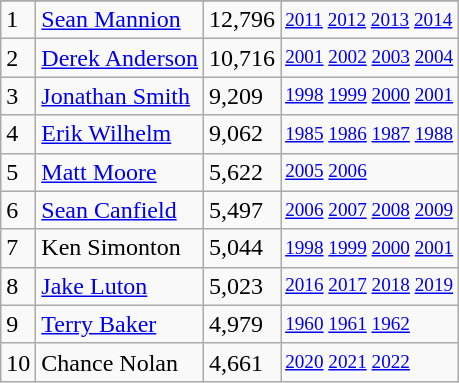<table class="wikitable">
<tr>
</tr>
<tr>
<td>1</td>
<td><a href='#'>Sean Mannion</a></td>
<td><abbr>12,796</abbr></td>
<td style="font-size:80%;"><a href='#'>2011</a> <a href='#'>2012</a> <a href='#'>2013</a> <a href='#'>2014</a></td>
</tr>
<tr>
<td>2</td>
<td><a href='#'>Derek Anderson</a></td>
<td><abbr>10,716</abbr></td>
<td style="font-size:80%;"><a href='#'>2001</a> <a href='#'>2002</a> <a href='#'>2003</a> <a href='#'>2004</a></td>
</tr>
<tr>
<td>3</td>
<td><a href='#'>Jonathan Smith</a></td>
<td><abbr>9,209</abbr></td>
<td style="font-size:80%;"><a href='#'>1998</a> <a href='#'>1999</a> <a href='#'>2000</a> <a href='#'>2001</a></td>
</tr>
<tr>
<td>4</td>
<td><a href='#'>Erik Wilhelm</a></td>
<td><abbr>9,062</abbr></td>
<td style="font-size:80%;"><a href='#'>1985</a> <a href='#'>1986</a> <a href='#'>1987</a> <a href='#'>1988</a></td>
</tr>
<tr>
<td>5</td>
<td><a href='#'>Matt Moore</a></td>
<td><abbr>5,622</abbr></td>
<td style="font-size:80%;"><a href='#'>2005</a> <a href='#'>2006</a></td>
</tr>
<tr>
<td>6</td>
<td><a href='#'>Sean Canfield</a></td>
<td><abbr>5,497</abbr></td>
<td style="font-size:80%;"><a href='#'>2006</a> <a href='#'>2007</a> <a href='#'>2008</a> <a href='#'>2009</a></td>
</tr>
<tr>
<td>7</td>
<td>Ken Simonton</td>
<td><abbr>5,044</abbr></td>
<td style="font-size:80%;"><a href='#'>1998</a> <a href='#'>1999</a> <a href='#'>2000</a> <a href='#'>2001</a></td>
</tr>
<tr>
<td>8</td>
<td><a href='#'>Jake Luton</a></td>
<td><abbr>5,023</abbr></td>
<td style="font-size:80%;"><a href='#'>2016</a> <a href='#'>2017</a> <a href='#'>2018</a> <a href='#'>2019</a></td>
</tr>
<tr>
<td>9</td>
<td><a href='#'>Terry Baker</a></td>
<td><abbr>4,979</abbr></td>
<td style="font-size:80%;"><a href='#'>1960</a> <a href='#'>1961</a> <a href='#'>1962</a></td>
</tr>
<tr>
<td>10</td>
<td>Chance Nolan</td>
<td><abbr>4,661</abbr></td>
<td style="font-size:80%;"><a href='#'>2020</a> <a href='#'>2021</a> <a href='#'>2022</a></td>
</tr>
</table>
